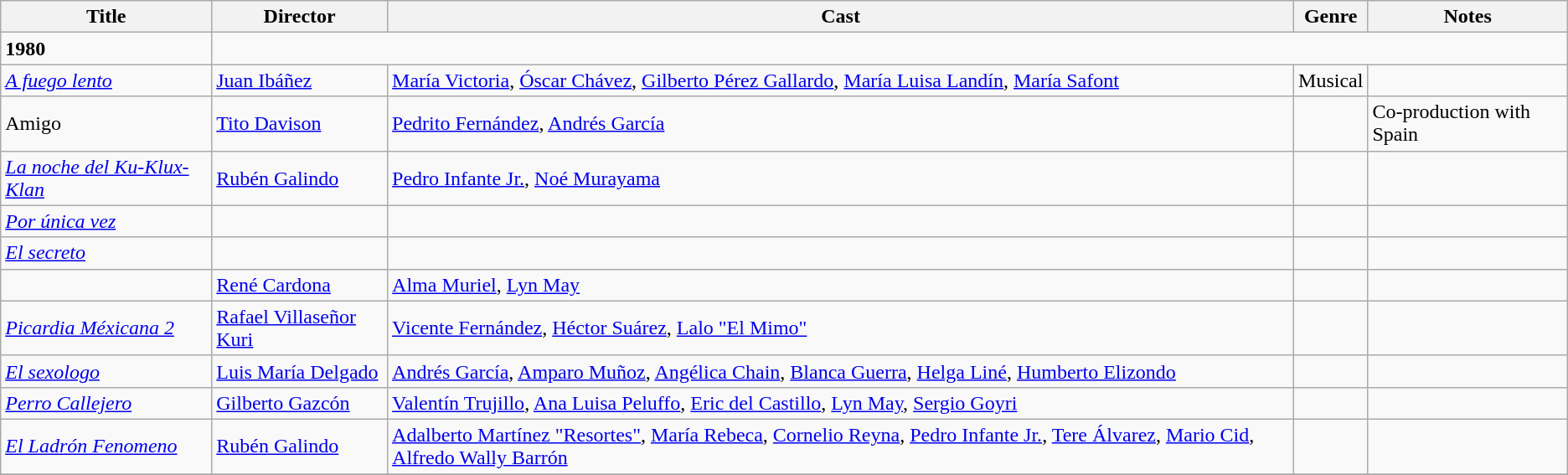<table class="wikitable">
<tr>
<th>Title</th>
<th>Director</th>
<th>Cast</th>
<th>Genre</th>
<th>Notes</th>
</tr>
<tr>
<td><strong>1980</strong></td>
</tr>
<tr>
<td><em><a href='#'>A fuego lento</a></em></td>
<td><a href='#'>Juan Ibáñez</a></td>
<td><a href='#'>María Victoria</a>, <a href='#'>Óscar Chávez</a>, <a href='#'>Gilberto Pérez Gallardo</a>, <a href='#'>María Luisa Landín</a>, <a href='#'>María Safont</a></td>
<td>Musical</td>
<td></td>
</tr>
<tr>
<td>Amigo</td>
<td><a href='#'>Tito Davison</a></td>
<td><a href='#'>Pedrito Fernández</a>, <a href='#'>Andrés García</a></td>
<td></td>
<td>Co-production with Spain</td>
</tr>
<tr>
<td><em><a href='#'>La noche del Ku-Klux-Klan</a></em></td>
<td><a href='#'>Rubén Galindo</a></td>
<td><a href='#'>Pedro Infante Jr.</a>, <a href='#'>Noé Murayama</a></td>
<td></td>
<td></td>
</tr>
<tr>
<td><em><a href='#'>Por única vez</a></em></td>
<td></td>
<td></td>
<td></td>
<td></td>
</tr>
<tr>
<td><em><a href='#'>El secreto</a></em></td>
<td></td>
<td></td>
<td></td>
<td></td>
</tr>
<tr>
<td><em></em></td>
<td><a href='#'>René Cardona</a></td>
<td><a href='#'>Alma Muriel</a>, <a href='#'>Lyn May</a></td>
<td></td>
<td></td>
</tr>
<tr>
<td><em><a href='#'>Picardia Méxicana 2</a></em></td>
<td><a href='#'>Rafael Villaseñor Kuri</a></td>
<td><a href='#'>Vicente Fernández</a>, <a href='#'>Héctor Suárez</a>, <a href='#'>Lalo "El Mimo"</a></td>
<td></td>
<td></td>
</tr>
<tr>
<td><em><a href='#'>El sexologo</a></em></td>
<td><a href='#'>Luis María Delgado</a></td>
<td><a href='#'>Andrés García</a>, <a href='#'>Amparo Muñoz</a>, <a href='#'>Angélica Chain</a>, <a href='#'>Blanca Guerra</a>, <a href='#'>Helga Liné</a>, <a href='#'>Humberto Elizondo</a></td>
<td></td>
<td></td>
</tr>
<tr>
<td><em><a href='#'>Perro Callejero</a></em></td>
<td><a href='#'>Gilberto Gazcón</a></td>
<td><a href='#'>Valentín Trujillo</a>, <a href='#'>Ana Luisa Peluffo</a>, <a href='#'>Eric del Castillo</a>, <a href='#'>Lyn May</a>, <a href='#'>Sergio Goyri</a></td>
<td></td>
<td></td>
</tr>
<tr>
<td><em><a href='#'>El Ladrón Fenomeno</a></em></td>
<td><a href='#'>Rubén Galindo</a></td>
<td><a href='#'>Adalberto Martínez "Resortes"</a>, <a href='#'>María Rebeca</a>, <a href='#'>Cornelio Reyna</a>, <a href='#'>Pedro Infante Jr.</a>, <a href='#'>Tere Álvarez</a>, <a href='#'>Mario Cid</a>, <a href='#'>Alfredo Wally Barrón</a></td>
<td></td>
<td></td>
</tr>
<tr>
</tr>
</table>
